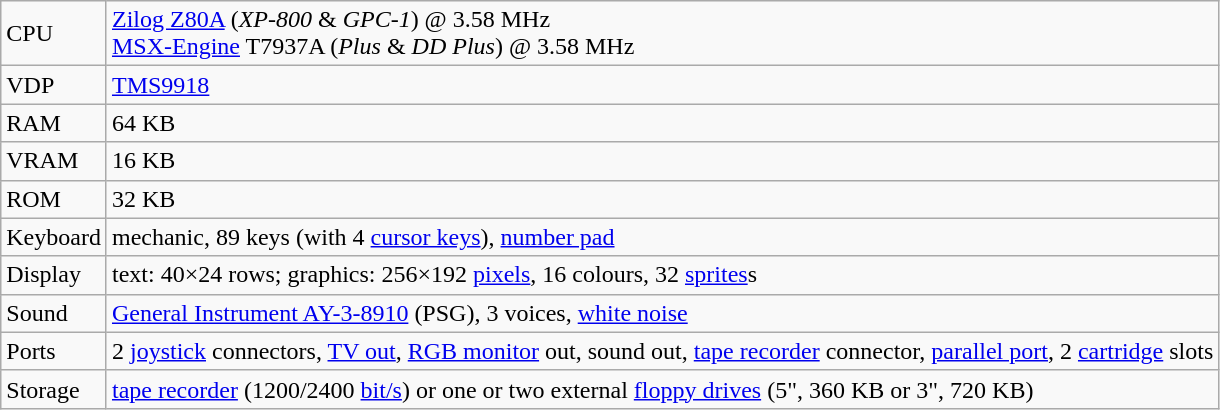<table class="wikitable">
<tr>
<td>CPU</td>
<td><a href='#'>Zilog Z80A</a> (<em>XP-800</em> & <em>GPC-1</em>) @ 3.58 MHz<br><a href='#'>MSX-Engine</a> T7937A (<em>Plus</em> & <em>DD Plus</em>) @ 3.58 MHz<br></td>
</tr>
<tr>
<td>VDP</td>
<td><a href='#'>TMS9918</a></td>
</tr>
<tr>
<td>RAM</td>
<td>64 KB</td>
</tr>
<tr>
<td>VRAM</td>
<td>16 KB</td>
</tr>
<tr>
<td>ROM</td>
<td>32 KB</td>
</tr>
<tr>
<td>Keyboard</td>
<td>mechanic, 89 keys (with 4 <a href='#'>cursor keys</a>), <a href='#'>number pad</a></td>
</tr>
<tr>
<td>Display</td>
<td>text: 40×24 rows; graphics: 256×192 <a href='#'>pixels</a>, 16 colours, 32 <a href='#'>sprites</a>s</td>
</tr>
<tr>
<td>Sound</td>
<td><a href='#'>General Instrument AY-3-8910</a> (PSG), 3 voices, <a href='#'>white noise</a></td>
</tr>
<tr>
<td>Ports</td>
<td>2 <a href='#'>joystick</a> connectors, <a href='#'>TV out</a>, <a href='#'>RGB monitor</a> out, sound out, <a href='#'>tape recorder</a> connector, <a href='#'>parallel port</a>, 2 <a href='#'>cartridge</a> slots</td>
</tr>
<tr>
<td>Storage</td>
<td><a href='#'>tape recorder</a> (1200/2400 <a href='#'>bit/s</a>) or one or two external <a href='#'>floppy drives</a> (5", 360 KB or 3", 720 KB)</td>
</tr>
</table>
